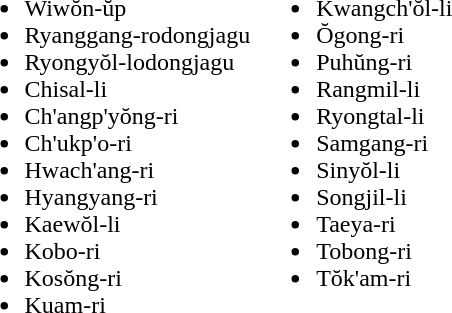<table>
<tr>
<td valign="top"><br><ul><li>Wiwŏn-ŭp</li><li>Ryanggang-rodongjagu</li><li>Ryongyŏl-lodongjagu</li><li>Chisal-li</li><li>Ch'angp'yŏng-ri</li><li>Ch'ukp'o-ri</li><li>Hwach'ang-ri</li><li>Hyangyang-ri</li><li>Kaewŏl-li</li><li>Kobo-ri</li><li>Kosŏng-ri</li><li>Kuam-ri</li></ul></td>
<td valign="top"><br><ul><li>Kwangch'ŏl-li</li><li>Ŏgong-ri</li><li>Puhŭng-ri</li><li>Rangmil-li</li><li>Ryongtal-li</li><li>Samgang-ri</li><li>Sinyŏl-li</li><li>Songjil-li</li><li>Taeya-ri</li><li>Tobong-ri</li><li>Tŏk'am-ri</li></ul></td>
</tr>
</table>
